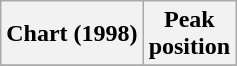<table class="wikitable sortable plainrowheaders" style="text-align:center">
<tr>
<th scope="col">Chart (1998)</th>
<th scope="col">Peak<br>position</th>
</tr>
<tr>
</tr>
</table>
